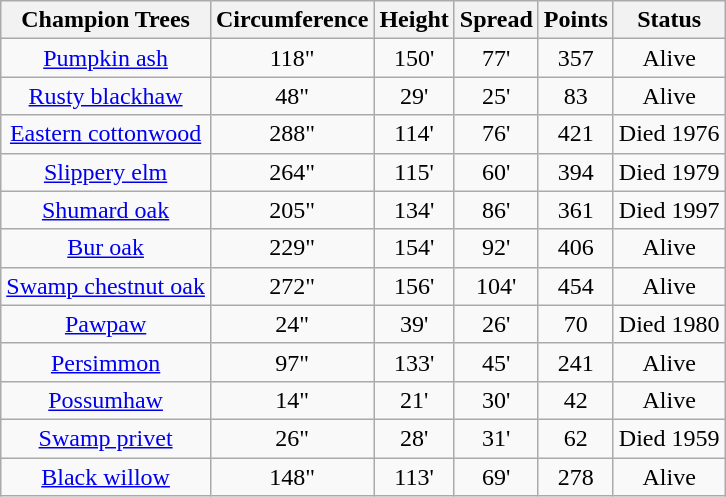<table class="wikitable" style="text-align: center">
<tr>
<th>Champion Trees</th>
<th>Circumference</th>
<th>Height</th>
<th>Spread</th>
<th>Points</th>
<th>Status</th>
</tr>
<tr>
<td style="text-align:center"><a href='#'>Pumpkin ash</a></td>
<td style="text-align:center">118"</td>
<td style="text-align:center">150'</td>
<td style="text-align:center">77'</td>
<td style="text-align:center">357</td>
<td style="text-align:center">Alive</td>
</tr>
<tr>
<td style="text-align:center"><a href='#'>Rusty blackhaw</a></td>
<td style="text-align:center">48"</td>
<td style="text-align:center">29'</td>
<td style="text-align:center">25'</td>
<td style="text-align:center">83</td>
<td style="text-align:center">Alive</td>
</tr>
<tr>
<td style="text-align:center"><a href='#'>Eastern cottonwood</a></td>
<td style="text-align:center">288"</td>
<td style="text-align:center">114'</td>
<td style="text-align:center">76'</td>
<td style="text-align:center">421</td>
<td style="text-align:center">Died 1976</td>
</tr>
<tr>
<td style="text-align:center"><a href='#'>Slippery elm</a></td>
<td style="text-align:center">264"</td>
<td style="text-align:center">115'</td>
<td style="text-align:center">60'</td>
<td style="text-align:center">394</td>
<td style="text-align:center">Died 1979</td>
</tr>
<tr>
<td style="text-align:center"><a href='#'>Shumard oak</a></td>
<td style="text-align:center">205"</td>
<td style="text-align:center">134'</td>
<td style="text-align:center">86'</td>
<td style="text-align:center">361</td>
<td style="text-align:center">Died 1997</td>
</tr>
<tr>
<td style="text-align:center"><a href='#'>Bur oak</a></td>
<td style="text-align:center">229"</td>
<td style="text-align:center">154'</td>
<td style="text-align:center">92'</td>
<td style="text-align:center">406</td>
<td style="text-align:center">Alive</td>
</tr>
<tr>
<td style="text-align:center"><a href='#'>Swamp chestnut oak</a></td>
<td style="text-align:center">272"</td>
<td style="text-align:center">156'</td>
<td style="text-align:center">104'</td>
<td style="text-align:center">454</td>
<td style="text-align:center">Alive</td>
</tr>
<tr>
<td style="text-align:center"><a href='#'>Pawpaw</a></td>
<td style="text-align:center">24"</td>
<td style="text-align:center">39'</td>
<td style="text-align:center">26'</td>
<td style="text-align:center">70</td>
<td style="text-align:center">Died 1980</td>
</tr>
<tr>
<td style="text-align:center"><a href='#'>Persimmon</a></td>
<td style="text-align:center">97"</td>
<td style="text-align:center">133'</td>
<td style="text-align:center">45'</td>
<td style="text-align:center">241</td>
<td style="text-align:center">Alive</td>
</tr>
<tr>
<td style="text-align:center"><a href='#'>Possumhaw</a></td>
<td style="text-align:center">14"</td>
<td style="text-align:center">21'</td>
<td style="text-align:center">30'</td>
<td style="text-align:center">42</td>
<td style="text-align:center">Alive</td>
</tr>
<tr>
<td style="text-align:center"><a href='#'>Swamp privet</a></td>
<td style="text-align:center">26"</td>
<td style="text-align:center">28'</td>
<td style="text-align:center">31'</td>
<td style="text-align:center">62</td>
<td style="text-align:center">Died 1959</td>
</tr>
<tr>
<td style="text-align:center"><a href='#'>Black willow</a></td>
<td style="text-align:center">148"</td>
<td style="text-align:center">113'</td>
<td style="text-align:center">69'</td>
<td style="text-align:center">278</td>
<td style="text-align:center">Alive</td>
</tr>
</table>
